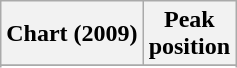<table class="wikitable sortable">
<tr>
<th>Chart (2009)</th>
<th>Peak<br>position</th>
</tr>
<tr>
</tr>
<tr>
</tr>
<tr>
</tr>
<tr>
</tr>
<tr>
</tr>
<tr>
</tr>
</table>
